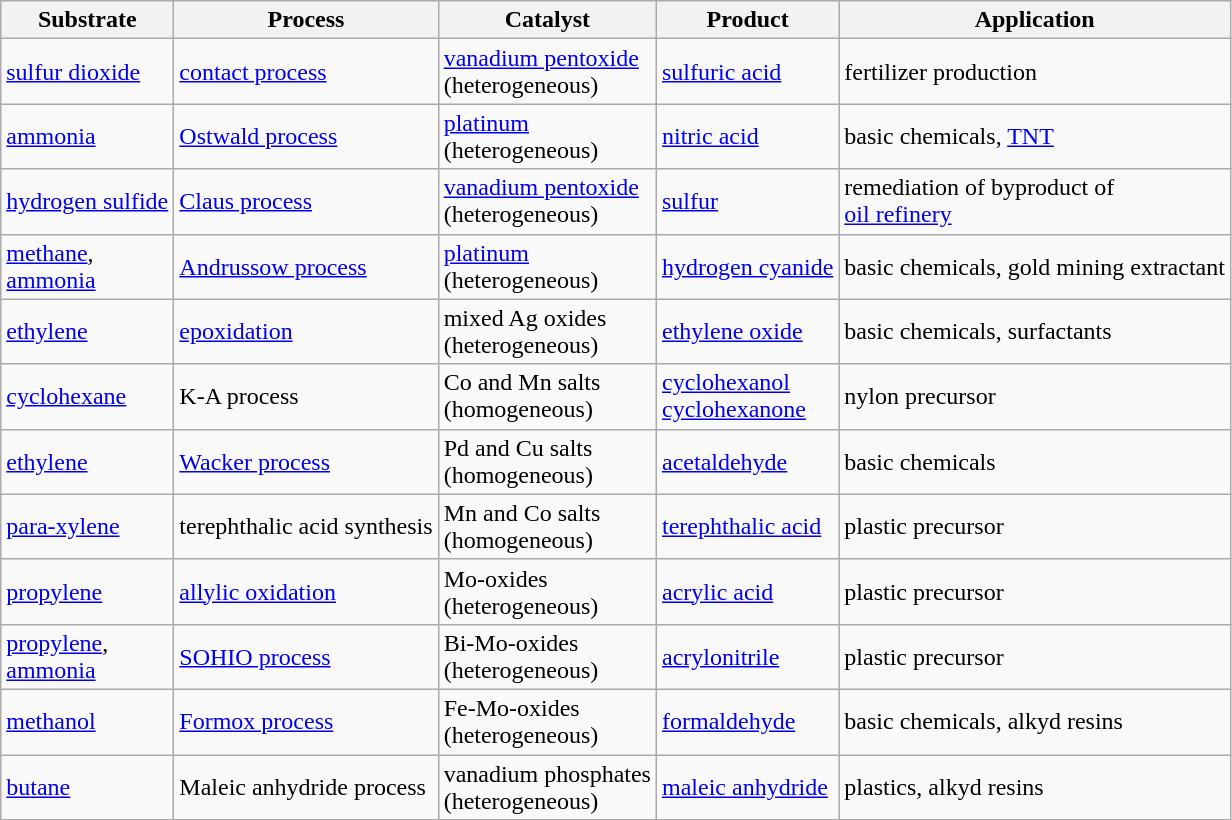<table class="wikitable sortable">
<tr>
<th>Substrate</th>
<th>Process</th>
<th>Catalyst</th>
<th>Product</th>
<th>Application</th>
</tr>
<tr>
<td><a href='#'>sulfur dioxide</a></td>
<td><a href='#'>contact process</a></td>
<td><a href='#'>vanadium pentoxide</a><br>(heterogeneous)</td>
<td><a href='#'>sulfuric acid</a></td>
<td>fertilizer production</td>
</tr>
<tr>
<td><a href='#'>ammonia</a></td>
<td><a href='#'>Ostwald process</a></td>
<td><a href='#'>platinum</a><br>(heterogeneous)</td>
<td><a href='#'>nitric acid</a></td>
<td>basic chemicals, <a href='#'>TNT</a></td>
</tr>
<tr>
<td><a href='#'>hydrogen sulfide</a></td>
<td><a href='#'>Claus process</a></td>
<td><a href='#'>vanadium pentoxide</a><br>(heterogeneous)</td>
<td><a href='#'>sulfur</a></td>
<td>remediation of byproduct of<br> <a href='#'>oil refinery</a></td>
</tr>
<tr>
<td><a href='#'>methane</a>, <br><a href='#'>ammonia</a></td>
<td><a href='#'>Andrussow process</a></td>
<td><a href='#'>platinum</a><br>(heterogeneous)</td>
<td><a href='#'>hydrogen cyanide</a></td>
<td>basic chemicals, gold mining extractant</td>
</tr>
<tr>
<td><a href='#'>ethylene</a></td>
<td><a href='#'>epoxidation</a></td>
<td>mixed Ag oxides<br>(heterogeneous)</td>
<td><a href='#'>ethylene oxide</a></td>
<td>basic chemicals, surfactants</td>
</tr>
<tr>
<td><a href='#'>cyclohexane</a></td>
<td>K-A process</td>
<td>Co and Mn salts<br>(homogeneous)</td>
<td><a href='#'>cyclohexanol</a><br> <a href='#'>cyclohexanone</a></td>
<td>nylon precursor</td>
</tr>
<tr>
<td><a href='#'>ethylene</a></td>
<td><a href='#'>Wacker process</a></td>
<td>Pd and Cu salts<br>(homogeneous)</td>
<td><a href='#'>acetaldehyde</a></td>
<td>basic chemicals</td>
</tr>
<tr>
<td><a href='#'>para-xylene</a></td>
<td>terephthalic acid synthesis</td>
<td>Mn and Co salts<br>(homogeneous)</td>
<td><a href='#'>terephthalic acid</a></td>
<td>plastic precursor</td>
</tr>
<tr>
<td><a href='#'>propylene</a></td>
<td><a href='#'>allylic oxidation</a></td>
<td>Mo-oxides<br>(heterogeneous)</td>
<td><a href='#'>acrylic acid</a></td>
<td>plastic precursor</td>
</tr>
<tr>
<td><a href='#'>propylene</a>,<br><a href='#'>ammonia</a></td>
<td><a href='#'>SOHIO process</a></td>
<td>Bi-Mo-oxides<br>(heterogeneous)</td>
<td><a href='#'>acrylonitrile</a></td>
<td>plastic precursor</td>
</tr>
<tr>
<td><a href='#'>methanol</a></td>
<td><a href='#'>Formox process</a></td>
<td>Fe-Mo-oxides<br>(heterogeneous)</td>
<td><a href='#'>formaldehyde</a></td>
<td>basic chemicals, alkyd resins</td>
</tr>
<tr>
<td><a href='#'>butane</a></td>
<td>Maleic anhydride process</td>
<td>vanadium phosphates<br>(heterogeneous)</td>
<td><a href='#'>maleic anhydride</a></td>
<td>plastics, alkyd resins</td>
</tr>
</table>
